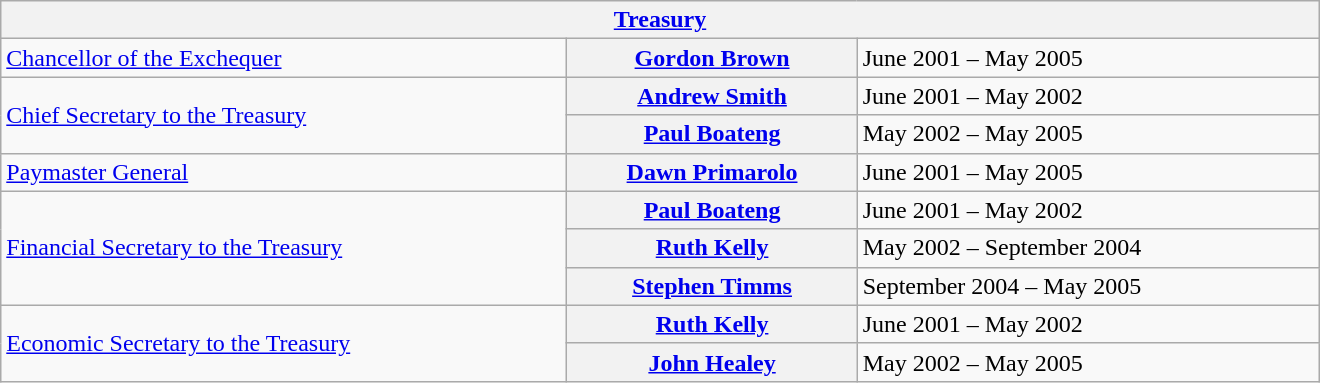<table class="wikitable plainrowheaders" width=100% style="max-width:55em;">
<tr>
<th colspan=4><a href='#'>Treasury</a></th>
</tr>
<tr>
<td><a href='#'>Chancellor of the Exchequer</a></td>
<th scope="row" style="font-weight:bold;"><a href='#'>Gordon Brown</a></th>
<td>June 2001 – May 2005</td>
</tr>
<tr>
<td rowspan="2"><a href='#'>Chief Secretary to the Treasury</a></td>
<th scope="row" style="font-weight:bold;"><a href='#'>Andrew Smith</a></th>
<td>June 2001 – May 2002</td>
</tr>
<tr>
<th scope="row" style="font-weight:bold;"><a href='#'>Paul Boateng</a></th>
<td>May 2002 – May 2005</td>
</tr>
<tr>
<td><a href='#'>Paymaster General</a></td>
<th scope="row"><a href='#'>Dawn Primarolo</a></th>
<td>June 2001 – May 2005</td>
</tr>
<tr>
<td rowspan="3"><a href='#'>Financial Secretary to the Treasury</a></td>
<th scope="row"><a href='#'>Paul Boateng</a></th>
<td>June 2001 – May 2002</td>
</tr>
<tr>
<th scope="row"><a href='#'>Ruth Kelly</a></th>
<td>May 2002 – September 2004</td>
</tr>
<tr>
<th scope="row"><a href='#'>Stephen Timms</a></th>
<td>September 2004 – May 2005</td>
</tr>
<tr>
<td rowspan="2"><a href='#'>Economic Secretary to the Treasury</a></td>
<th scope="row"><a href='#'>Ruth Kelly</a></th>
<td>June 2001 – May 2002</td>
</tr>
<tr>
<th scope="row"><a href='#'>John Healey</a></th>
<td>May 2002 – May 2005</td>
</tr>
</table>
